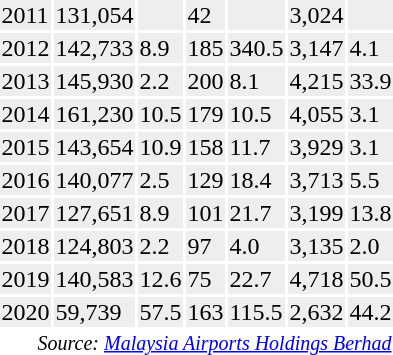<table class="toccolours sortable" style="padding:0.5em;">
<tr>
<th></th>
<th></th>
<th></th>
<th></th>
<th></th>
<th></th>
<th></th>
</tr>
<tr style="background:#eee;">
<td>2011</td>
<td>131,054</td>
<td></td>
<td>42</td>
<td></td>
<td>3,024</td>
<td></td>
</tr>
<tr style="background:#eee;">
<td>2012</td>
<td>142,733</td>
<td> 8.9</td>
<td>185</td>
<td> 340.5</td>
<td>3,147</td>
<td> 4.1</td>
</tr>
<tr style="background:#eee;">
<td>2013</td>
<td>145,930</td>
<td> 2.2</td>
<td>200</td>
<td> 8.1</td>
<td>4,215</td>
<td> 33.9</td>
</tr>
<tr style="background:#eee;">
<td>2014</td>
<td>161,230</td>
<td> 10.5</td>
<td>179</td>
<td> 10.5</td>
<td>4,055</td>
<td> 3.1</td>
</tr>
<tr style="background:#eee;">
<td>2015</td>
<td>143,654</td>
<td> 10.9</td>
<td>158</td>
<td> 11.7</td>
<td>3,929</td>
<td> 3.1</td>
</tr>
<tr style="background:#eee;">
<td>2016</td>
<td>140,077</td>
<td> 2.5</td>
<td>129</td>
<td> 18.4</td>
<td>3,713</td>
<td> 5.5</td>
</tr>
<tr style="background:#eee;">
<td>2017</td>
<td>127,651</td>
<td> 8.9</td>
<td>101</td>
<td> 21.7</td>
<td>3,199</td>
<td> 13.8</td>
</tr>
<tr style="background:#eee;">
<td>2018</td>
<td>124,803</td>
<td> 2.2</td>
<td>97</td>
<td> 4.0</td>
<td>3,135</td>
<td> 2.0</td>
</tr>
<tr style="background:#eee;">
<td>2019</td>
<td>140,583</td>
<td> 12.6</td>
<td>75</td>
<td> 22.7</td>
<td>4,718</td>
<td> 50.5</td>
</tr>
<tr style="background:#eee;">
<td>2020</td>
<td>59,739</td>
<td> 57.5</td>
<td>163</td>
<td> 115.5</td>
<td>2,632</td>
<td> 44.2</td>
</tr>
<tr>
<td colspan="7" style="text-align:right;"><sup><em>Source: <a href='#'>Malaysia Airports Holdings Berhad</a></em></sup></td>
</tr>
</table>
